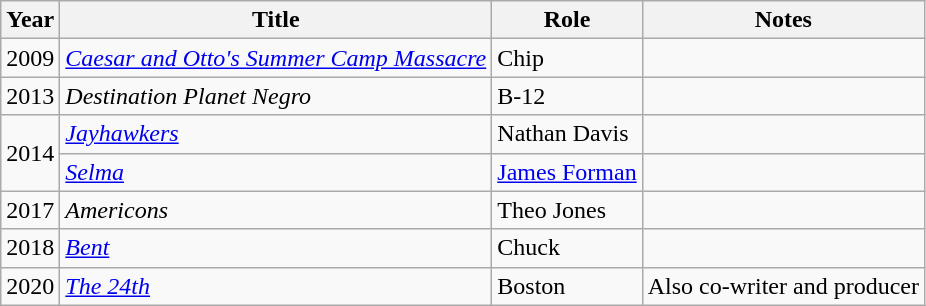<table class="wikitable sortable">
<tr>
<th>Year</th>
<th>Title</th>
<th>Role</th>
<th class="unsortable">Notes</th>
</tr>
<tr>
<td>2009</td>
<td><em><a href='#'>Caesar and Otto's Summer Camp Massacre</a></em></td>
<td>Chip</td>
<td></td>
</tr>
<tr>
<td>2013</td>
<td><em>Destination Planet Negro</em></td>
<td>B-12</td>
<td></td>
</tr>
<tr>
<td rowspan="2">2014</td>
<td><em><a href='#'>Jayhawkers</a></em></td>
<td>Nathan Davis</td>
<td></td>
</tr>
<tr>
<td><em><a href='#'>Selma</a></em></td>
<td><a href='#'>James Forman</a></td>
<td></td>
</tr>
<tr>
<td>2017</td>
<td><em>Americons</em></td>
<td>Theo Jones</td>
<td></td>
</tr>
<tr>
<td>2018</td>
<td><em><a href='#'>Bent</a></em></td>
<td>Chuck</td>
<td></td>
</tr>
<tr>
<td>2020</td>
<td><em><a href='#'>The 24th</a></em></td>
<td>Boston</td>
<td>Also co-writer and producer</td>
</tr>
</table>
